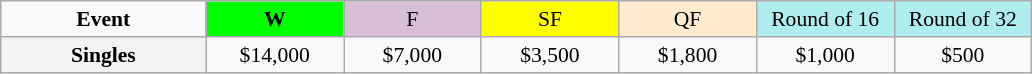<table class=wikitable style=font-size:90%;text-align:center>
<tr>
<td style="width:130px"><strong>Event</strong></td>
<td style="width:85px; background:lime"><strong>W</strong></td>
<td style="width:85px; background:thistle">F</td>
<td style="width:85px; background:#ffff00">SF</td>
<td style="width:85px; background:#ffebcd">QF</td>
<td style="width:85px; background:#afeeee">Round of 16</td>
<td style="width:85px; background:#afeeee">Round of 32</td>
</tr>
<tr>
<th style=background:#f3f3f3>Singles </th>
<td>$14,000</td>
<td>$7,000</td>
<td>$3,500</td>
<td>$1,800</td>
<td>$1,000</td>
<td>$500</td>
</tr>
</table>
